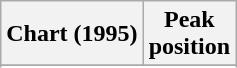<table class="wikitable plainrowheaders sortable" style="text-align:left;">
<tr>
<th scope="col">Chart (1995)</th>
<th scope="col">Peak<br>position</th>
</tr>
<tr>
</tr>
<tr>
</tr>
</table>
